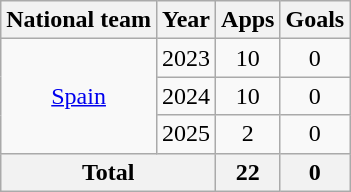<table class="wikitable" style="text-align:center">
<tr>
<th>National team</th>
<th>Year</th>
<th>Apps</th>
<th>Goals</th>
</tr>
<tr>
<td rowspan="3"><a href='#'>Spain</a></td>
<td>2023</td>
<td>10</td>
<td>0</td>
</tr>
<tr>
<td>2024</td>
<td>10</td>
<td>0</td>
</tr>
<tr>
<td>2025</td>
<td>2</td>
<td>0</td>
</tr>
<tr>
<th colspan="2">Total</th>
<th>22</th>
<th>0</th>
</tr>
</table>
